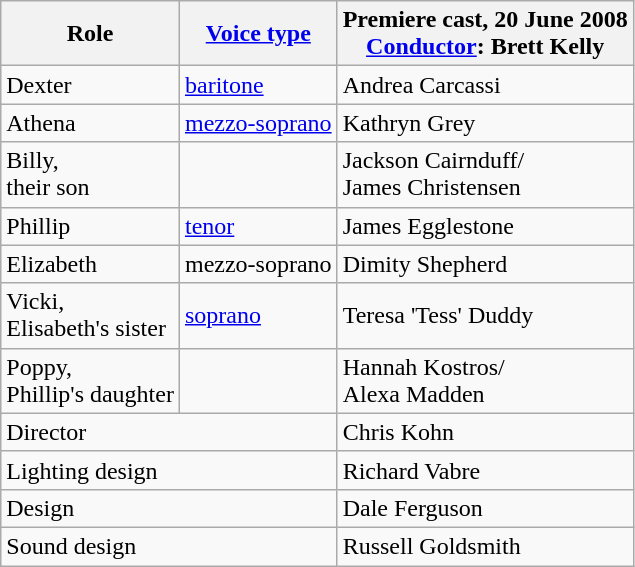<table class="wikitable">
<tr>
<th>Role</th>
<th><a href='#'>Voice type</a></th>
<th>Premiere cast, 20 June 2008<br><a href='#'>Conductor</a>: Brett Kelly</th>
</tr>
<tr>
<td>Dexter</td>
<td><a href='#'>baritone</a></td>
<td>Andrea Carcassi</td>
</tr>
<tr>
<td>Athena</td>
<td><a href='#'>mezzo-soprano</a></td>
<td>Kathryn Grey</td>
</tr>
<tr>
<td>Billy,<br>their son</td>
<td></td>
<td>Jackson Cairnduff/<br>James Christensen</td>
</tr>
<tr>
<td>Phillip</td>
<td><a href='#'>tenor</a></td>
<td>James Egglestone</td>
</tr>
<tr>
<td>Elizabeth</td>
<td>mezzo-soprano</td>
<td>Dimity Shepherd</td>
</tr>
<tr>
<td>Vicki,<br>Elisabeth's sister</td>
<td><a href='#'>soprano</a></td>
<td>Teresa 'Tess' Duddy</td>
</tr>
<tr>
<td>Poppy,<br>Phillip's daughter</td>
<td></td>
<td>Hannah Kostros/<br>Alexa Madden</td>
</tr>
<tr>
<td colspan="2">Director</td>
<td>Chris Kohn</td>
</tr>
<tr>
<td colspan="2">Lighting design</td>
<td>Richard Vabre</td>
</tr>
<tr>
<td colspan="2">Design</td>
<td>Dale Ferguson</td>
</tr>
<tr>
<td colspan="2">Sound design</td>
<td>Russell Goldsmith</td>
</tr>
</table>
